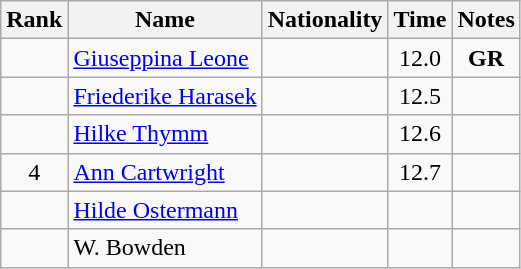<table class="wikitable sortable" style="text-align:center">
<tr>
<th>Rank</th>
<th>Name</th>
<th>Nationality</th>
<th>Time</th>
<th>Notes</th>
</tr>
<tr>
<td></td>
<td align=left><a href='#'>Giuseppina Leone</a></td>
<td align=left></td>
<td>12.0</td>
<td><strong>GR</strong></td>
</tr>
<tr>
<td></td>
<td align=left><a href='#'>Friederike Harasek</a></td>
<td align=left></td>
<td>12.5</td>
<td></td>
</tr>
<tr>
<td></td>
<td align=left><a href='#'>Hilke Thymm</a></td>
<td align=left></td>
<td>12.6</td>
<td></td>
</tr>
<tr>
<td>4</td>
<td align=left><a href='#'>Ann Cartwright</a></td>
<td align=left></td>
<td>12.7</td>
<td></td>
</tr>
<tr>
<td></td>
<td align=left><a href='#'>Hilde Ostermann</a></td>
<td align=left></td>
<td></td>
<td></td>
</tr>
<tr>
<td></td>
<td align=left>W. Bowden</td>
<td align=left></td>
<td></td>
<td></td>
</tr>
</table>
